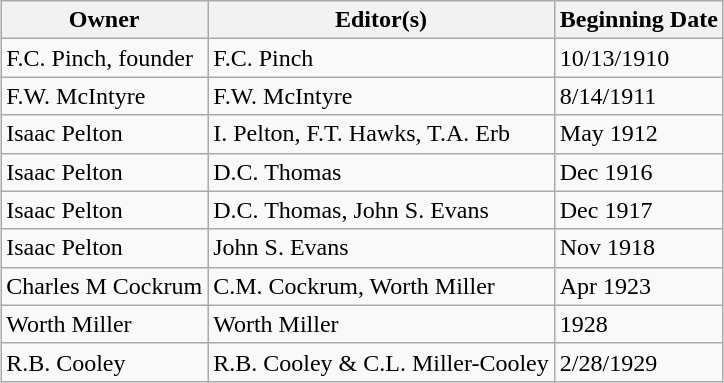<table class="wikitable" style="margin:auto;">
<tr>
<th>Owner</th>
<th>Editor(s)</th>
<th>Beginning Date</th>
</tr>
<tr>
<td>F.C. Pinch, founder</td>
<td>F.C. Pinch</td>
<td>10/13/1910</td>
</tr>
<tr>
<td>F.W. McIntyre</td>
<td>F.W. McIntyre</td>
<td>8/14/1911</td>
</tr>
<tr>
<td>Isaac Pelton</td>
<td>I. Pelton, F.T. Hawks, T.A. Erb</td>
<td>May 1912</td>
</tr>
<tr>
<td>Isaac Pelton</td>
<td>D.C. Thomas</td>
<td>Dec 1916</td>
</tr>
<tr>
<td>Isaac Pelton</td>
<td>D.C. Thomas, John S. Evans</td>
<td>Dec 1917</td>
</tr>
<tr>
<td>Isaac Pelton</td>
<td>John S. Evans</td>
<td>Nov 1918</td>
</tr>
<tr>
<td>Charles M Cockrum</td>
<td>C.M. Cockrum, Worth Miller</td>
<td>Apr 1923</td>
</tr>
<tr>
<td>Worth Miller</td>
<td>Worth Miller</td>
<td>1928</td>
</tr>
<tr>
<td>R.B. Cooley</td>
<td>R.B. Cooley & C.L. Miller-Cooley</td>
<td>2/28/1929</td>
</tr>
</table>
